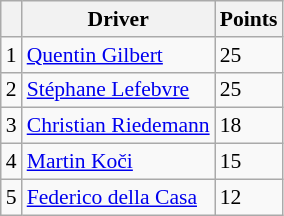<table class="wikitable" style="font-size: 90%;">
<tr>
<th></th>
<th>Driver</th>
<th>Points</th>
</tr>
<tr>
<td>1</td>
<td> <a href='#'>Quentin Gilbert</a></td>
<td>25</td>
</tr>
<tr>
<td>2</td>
<td> <a href='#'>Stéphane Lefebvre</a></td>
<td>25</td>
</tr>
<tr>
<td>3</td>
<td> <a href='#'>Christian Riedemann</a></td>
<td>18</td>
</tr>
<tr>
<td>4</td>
<td> <a href='#'>Martin Koči</a></td>
<td>15</td>
</tr>
<tr>
<td>5</td>
<td> <a href='#'>Federico della Casa</a></td>
<td>12</td>
</tr>
</table>
